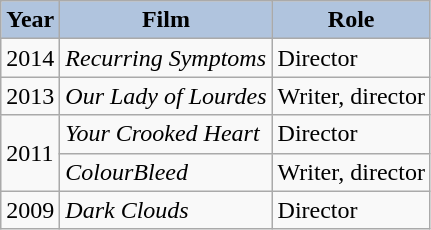<table class="wikitable">
<tr>
<th style="background:#B0C4DE;">Year</th>
<th style="background:#B0C4DE;">Film</th>
<th style="background:#B0C4DE;">Role</th>
</tr>
<tr>
<td>2014</td>
<td><em>Recurring Symptoms</em></td>
<td>Director</td>
</tr>
<tr>
<td>2013</td>
<td><em>Our Lady of Lourdes</em></td>
<td>Writer, director</td>
</tr>
<tr>
<td rowspan="2">2011</td>
<td><em>Your Crooked Heart</em></td>
<td>Director</td>
</tr>
<tr>
<td><em>ColourBleed</em></td>
<td>Writer, director</td>
</tr>
<tr>
<td>2009</td>
<td><em>Dark Clouds</em></td>
<td>Director</td>
</tr>
</table>
